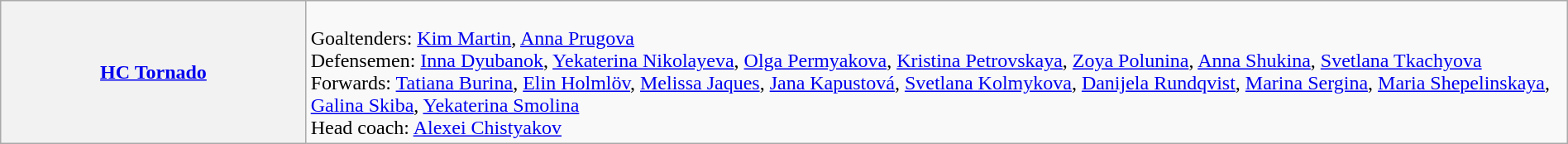<table class="wikitable" width="100%">
<tr align="left">
<th width="19.5%"><strong> <a href='#'>HC Tornado</a></strong></th>
<td><br>Goaltenders: <a href='#'>Kim Martin</a>, <a href='#'>Anna Prugova</a><br>Defensemen: <a href='#'>Inna Dyubanok</a>, <a href='#'>Yekaterina Nikolayeva</a>, <a href='#'>Olga Permyakova</a>, <a href='#'>Kristina Petrovskaya</a>, <a href='#'>Zoya Polunina</a>, <a href='#'>Anna Shukina</a>, <a href='#'>Svetlana Tkachyova</a><br>Forwards: <a href='#'>Tatiana Burina</a>, <a href='#'>Elin Holmlöv</a>, <a href='#'>Melissa Jaques</a>, <a href='#'>Jana Kapustová</a>, <a href='#'>Svetlana Kolmykova</a>, <a href='#'>Danijela Rundqvist</a>, <a href='#'>Marina Sergina</a>, <a href='#'>Maria Shepelinskaya</a>, <a href='#'>Galina Skiba</a>, <a href='#'>Yekaterina Smolina</a><br><div>
Head coach:  <a href='#'>Alexei Chistyakov</a>
</div></td>
</tr>
</table>
